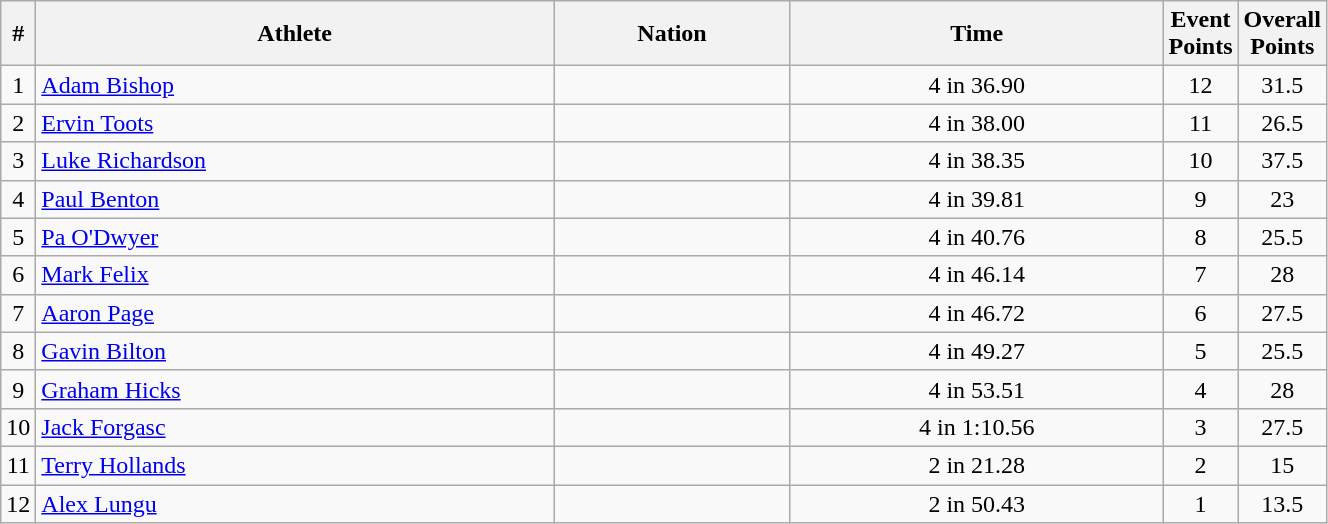<table class="wikitable sortable" style="text-align:center;width: 70%;">
<tr>
<th scope="col" style="width: 10px;">#</th>
<th scope="col">Athlete</th>
<th scope="col">Nation</th>
<th scope="col">Time</th>
<th scope="col" style="width: 10px;">Event Points</th>
<th scope="col" style="width: 10px;">Overall Points</th>
</tr>
<tr>
<td>1</td>
<td align=left><a href='#'>Adam Bishop</a></td>
<td align=left></td>
<td>4 in 36.90</td>
<td>12</td>
<td>31.5</td>
</tr>
<tr>
<td>2</td>
<td align=left><a href='#'>Ervin Toots</a></td>
<td align=left></td>
<td>4 in 38.00</td>
<td>11</td>
<td>26.5</td>
</tr>
<tr>
<td>3</td>
<td align=left><a href='#'>Luke Richardson</a></td>
<td align=left></td>
<td>4 in 38.35</td>
<td>10</td>
<td>37.5</td>
</tr>
<tr>
<td>4</td>
<td align=left><a href='#'>Paul Benton</a></td>
<td align=left></td>
<td>4 in 39.81</td>
<td>9</td>
<td>23</td>
</tr>
<tr>
<td>5</td>
<td align=left><a href='#'>Pa O'Dwyer</a></td>
<td align=left></td>
<td>4 in 40.76</td>
<td>8</td>
<td>25.5</td>
</tr>
<tr>
<td>6</td>
<td align=left><a href='#'>Mark Felix</a></td>
<td align=left></td>
<td>4 in 46.14</td>
<td>7</td>
<td>28</td>
</tr>
<tr>
<td>7</td>
<td align=left><a href='#'>Aaron Page</a></td>
<td align=left></td>
<td>4 in 46.72</td>
<td>6</td>
<td>27.5</td>
</tr>
<tr>
<td>8</td>
<td align=left><a href='#'>Gavin Bilton</a></td>
<td align=left></td>
<td>4 in 49.27</td>
<td>5</td>
<td>25.5</td>
</tr>
<tr>
<td>9</td>
<td align=left><a href='#'>Graham Hicks</a></td>
<td align=left></td>
<td>4 in 53.51</td>
<td>4</td>
<td>28</td>
</tr>
<tr>
<td>10</td>
<td align=left><a href='#'>Jack Forgasc</a></td>
<td align=left></td>
<td>4 in 1:10.56</td>
<td>3</td>
<td>27.5</td>
</tr>
<tr>
<td>11</td>
<td align=left><a href='#'>Terry Hollands</a></td>
<td align=left></td>
<td>2 in 21.28</td>
<td>2</td>
<td>15</td>
</tr>
<tr>
<td>12</td>
<td align=left><a href='#'>Alex Lungu</a></td>
<td align=left></td>
<td>2 in 50.43</td>
<td>1</td>
<td>13.5</td>
</tr>
</table>
